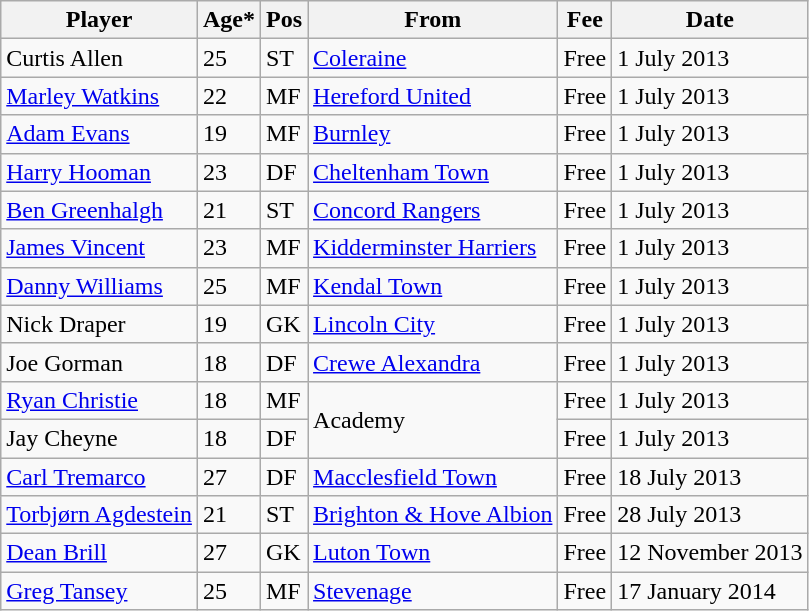<table class="wikitable">
<tr>
<th>Player</th>
<th>Age*</th>
<th>Pos</th>
<th>From</th>
<th>Fee</th>
<th>Date</th>
</tr>
<tr>
<td> Curtis Allen</td>
<td>25</td>
<td>ST</td>
<td> <a href='#'>Coleraine</a></td>
<td>Free</td>
<td>1 July 2013</td>
</tr>
<tr>
<td> <a href='#'>Marley Watkins</a></td>
<td>22</td>
<td>MF</td>
<td> <a href='#'>Hereford United</a></td>
<td>Free</td>
<td>1 July 2013</td>
</tr>
<tr>
<td> <a href='#'>Adam Evans</a></td>
<td>19</td>
<td>MF</td>
<td> <a href='#'>Burnley</a></td>
<td>Free</td>
<td>1 July 2013</td>
</tr>
<tr>
<td> <a href='#'>Harry Hooman</a></td>
<td>23</td>
<td>DF</td>
<td> <a href='#'>Cheltenham Town</a></td>
<td>Free</td>
<td>1 July 2013</td>
</tr>
<tr>
<td> <a href='#'>Ben Greenhalgh</a></td>
<td>21</td>
<td>ST</td>
<td> <a href='#'>Concord Rangers</a></td>
<td>Free</td>
<td>1 July 2013</td>
</tr>
<tr>
<td> <a href='#'>James Vincent</a></td>
<td>23</td>
<td>MF</td>
<td> <a href='#'>Kidderminster Harriers</a></td>
<td>Free</td>
<td>1 July 2013</td>
</tr>
<tr>
<td> <a href='#'>Danny Williams</a></td>
<td>25</td>
<td>MF</td>
<td> <a href='#'>Kendal Town</a></td>
<td>Free</td>
<td>1 July 2013</td>
</tr>
<tr>
<td> Nick Draper</td>
<td>19</td>
<td>GK</td>
<td> <a href='#'>Lincoln City</a></td>
<td>Free</td>
<td>1 July 2013</td>
</tr>
<tr>
<td> Joe Gorman</td>
<td>18</td>
<td>DF</td>
<td> <a href='#'>Crewe Alexandra</a></td>
<td>Free</td>
<td>1 July 2013</td>
</tr>
<tr>
<td> <a href='#'>Ryan Christie</a></td>
<td>18</td>
<td>MF</td>
<td rowspan="2">Academy</td>
<td>Free</td>
<td>1 July 2013</td>
</tr>
<tr>
<td> Jay Cheyne</td>
<td>18</td>
<td>DF</td>
<td>Free</td>
<td>1 July 2013</td>
</tr>
<tr>
<td> <a href='#'>Carl Tremarco</a></td>
<td>27</td>
<td>DF</td>
<td> <a href='#'>Macclesfield Town</a></td>
<td>Free</td>
<td>18 July 2013</td>
</tr>
<tr>
<td> <a href='#'>Torbjørn Agdestein</a></td>
<td>21</td>
<td>ST</td>
<td> <a href='#'>Brighton & Hove Albion</a></td>
<td>Free</td>
<td>28 July 2013</td>
</tr>
<tr>
<td> <a href='#'>Dean Brill</a></td>
<td>27</td>
<td>GK</td>
<td> <a href='#'>Luton Town</a></td>
<td>Free</td>
<td>12 November 2013</td>
</tr>
<tr>
<td> <a href='#'>Greg Tansey</a></td>
<td>25</td>
<td>MF</td>
<td> <a href='#'>Stevenage</a></td>
<td>Free</td>
<td>17 January 2014</td>
</tr>
</table>
